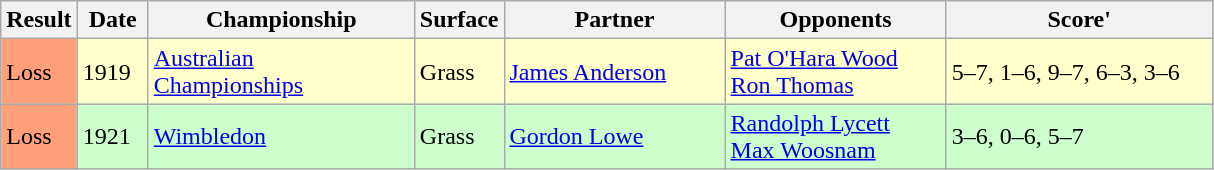<table class="sortable wikitable">
<tr>
<th style="width:40px">Result</th>
<th style="width:40px">Date</th>
<th style="width:170px">Championship</th>
<th style="width:50px">Surface</th>
<th style="width:140px">Partner</th>
<th style="width:140px">Opponents</th>
<th style="width:170px" class="unsortable">Score'</th>
</tr>
<tr style="background:#ffffcc;">
<td style="background:#ffa07a;">Loss</td>
<td>1919</td>
<td><a href='#'>Australian Championships</a></td>
<td>Grass</td>
<td> <a href='#'>James Anderson</a></td>
<td> <a href='#'>Pat O'Hara Wood</a> <br>  <a href='#'>Ron Thomas</a></td>
<td>5–7, 1–6, 9–7, 6–3, 3–6</td>
</tr>
<tr style="background:#cfc;">
<td style="background:#ffa07a;">Loss</td>
<td>1921</td>
<td><a href='#'>Wimbledon</a></td>
<td>Grass</td>
<td> <a href='#'>Gordon Lowe</a></td>
<td> <a href='#'>Randolph Lycett</a> <br>  <a href='#'>Max Woosnam</a></td>
<td>3–6, 0–6, 5–7</td>
</tr>
</table>
